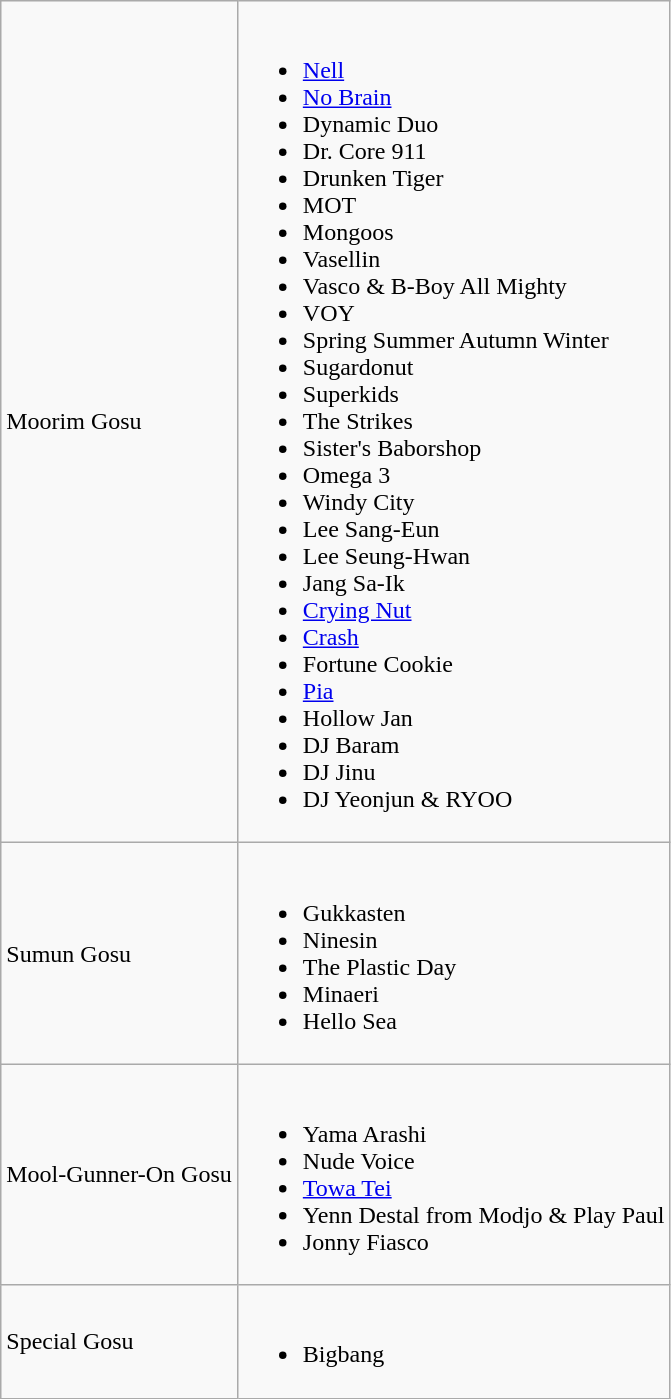<table class="wikitable">
<tr>
<td>Moorim Gosu</td>
<td><br><ul><li><a href='#'>Nell</a></li><li><a href='#'>No Brain</a></li><li>Dynamic Duo</li><li>Dr. Core 911</li><li>Drunken Tiger</li><li>MOT</li><li>Mongoos</li><li>Vasellin</li><li>Vasco & B-Boy All Mighty</li><li>VOY</li><li>Spring Summer Autumn Winter</li><li>Sugardonut</li><li>Superkids</li><li>The Strikes</li><li>Sister's Baborshop</li><li>Omega 3</li><li>Windy City</li><li>Lee Sang-Eun</li><li>Lee Seung-Hwan</li><li>Jang Sa-Ik</li><li><a href='#'>Crying Nut</a></li><li><a href='#'>Crash</a></li><li>Fortune Cookie</li><li><a href='#'>Pia</a></li><li>Hollow Jan</li><li>DJ Baram</li><li>DJ Jinu</li><li>DJ Yeonjun & RYOO</li></ul></td>
</tr>
<tr>
<td>Sumun Gosu</td>
<td><br><ul><li>Gukkasten</li><li>Ninesin</li><li>The Plastic Day</li><li>Minaeri</li><li>Hello Sea</li></ul></td>
</tr>
<tr>
<td>Mool-Gunner-On Gosu</td>
<td><br><ul><li>Yama Arashi</li><li>Nude Voice</li><li><a href='#'>Towa Tei</a></li><li>Yenn Destal from Modjo & Play Paul</li><li>Jonny Fiasco</li></ul></td>
</tr>
<tr>
<td>Special Gosu</td>
<td><br><ul><li>Bigbang</li></ul></td>
</tr>
</table>
